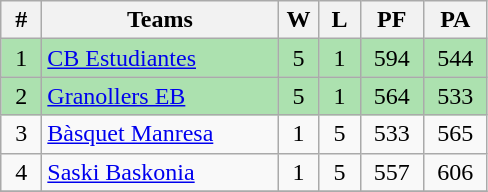<table class="wikitable" style="text-align: center;">
<tr>
<th width=20>#</th>
<th width=150>Teams</th>
<th width=20>W</th>
<th width=20>L</th>
<th width=35>PF</th>
<th width=35>PA</th>
</tr>
<tr bgcolor=ACE1AF>
<td>1</td>
<td align="left"><a href='#'>CB Estudiantes</a></td>
<td>5</td>
<td>1</td>
<td>594</td>
<td>544</td>
</tr>
<tr bgcolor=ACE1AF>
<td>2</td>
<td align="left"><a href='#'>Granollers EB</a></td>
<td>5</td>
<td>1</td>
<td>564</td>
<td>533</td>
</tr>
<tr>
<td>3</td>
<td align="left"><a href='#'>Bàsquet Manresa</a></td>
<td>1</td>
<td>5</td>
<td>533</td>
<td>565</td>
</tr>
<tr>
<td>4</td>
<td align="left"><a href='#'>Saski Baskonia</a></td>
<td>1</td>
<td>5</td>
<td>557</td>
<td>606</td>
</tr>
<tr>
</tr>
</table>
